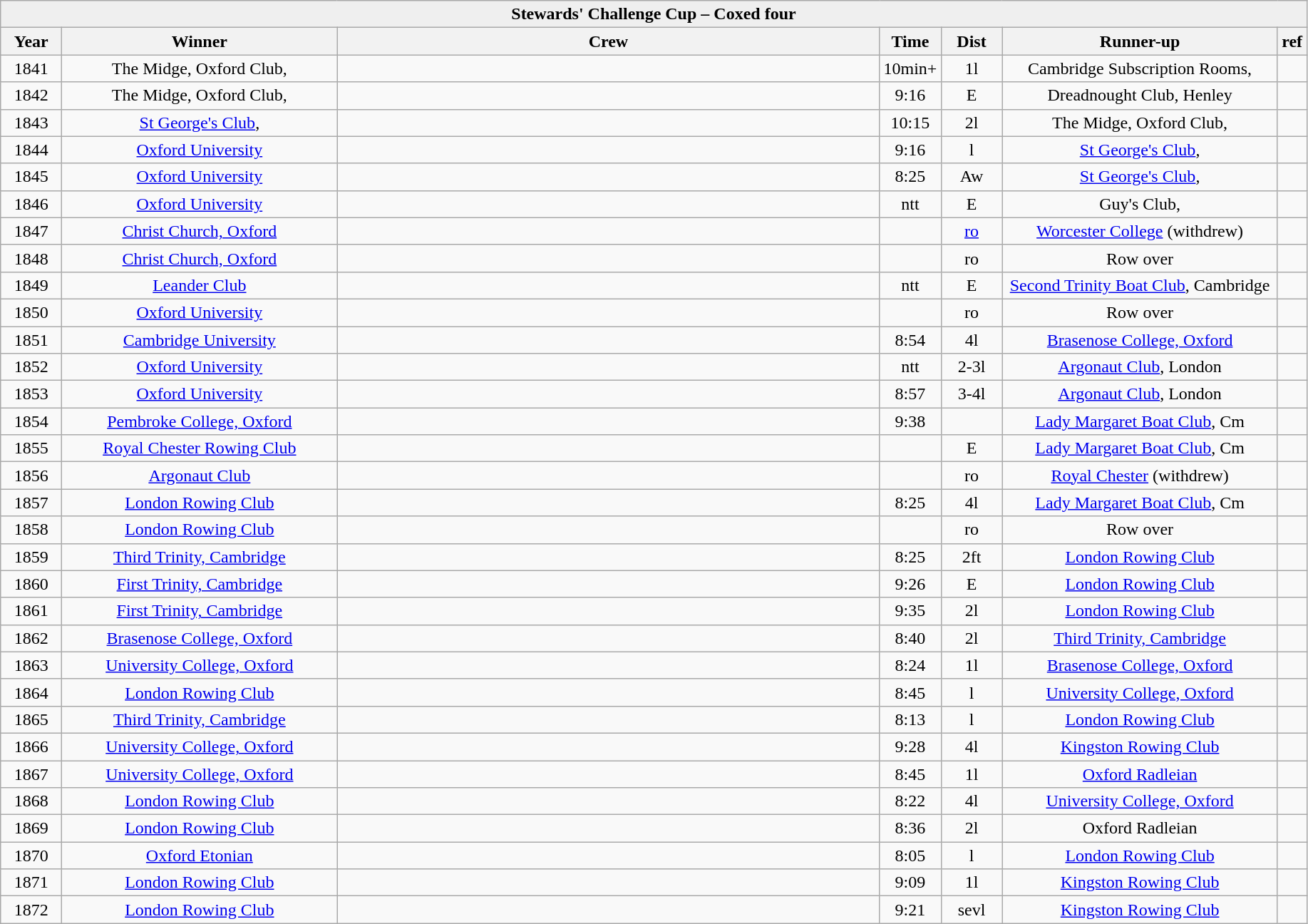<table class="wikitable" style="text-align:center">
<tr>
<td bgcolor="#efefef" colspan=7><strong>Stewards' Challenge Cup – Coxed four</strong></td>
</tr>
<tr>
<th width=50>Year</th>
<th width=250>Winner</th>
<th width=500>Crew</th>
<th width=50>Time</th>
<th width=50>Dist</th>
<th width=250>Runner-up</th>
<th width=20>ref</th>
</tr>
<tr>
<td>1841</td>
<td>The Midge, Oxford Club, </td>
<td></td>
<td>10min+</td>
<td>1l</td>
<td>Cambridge Subscription Rooms, </td>
<td></td>
</tr>
<tr>
<td>1842</td>
<td>The Midge, Oxford Club, </td>
<td></td>
<td>9:16</td>
<td>E</td>
<td>Dreadnought Club, Henley</td>
<td></td>
</tr>
<tr>
<td>1843</td>
<td><a href='#'>St George's Club</a>, </td>
<td></td>
<td>10:15</td>
<td>2l</td>
<td>The Midge, Oxford Club, </td>
<td></td>
</tr>
<tr>
<td>1844</td>
<td><a href='#'>Oxford University</a></td>
<td></td>
<td>9:16</td>
<td>l</td>
<td><a href='#'>St George's Club</a>, </td>
<td></td>
</tr>
<tr>
<td>1845</td>
<td><a href='#'>Oxford University</a></td>
<td></td>
<td>8:25</td>
<td>Aw</td>
<td><a href='#'>St George's Club</a>, </td>
<td></td>
</tr>
<tr>
<td>1846</td>
<td><a href='#'>Oxford University</a></td>
<td></td>
<td>ntt</td>
<td>E</td>
<td>Guy's Club, </td>
<td></td>
</tr>
<tr>
<td>1847</td>
<td><a href='#'>Christ Church, Oxford</a></td>
<td></td>
<td></td>
<td><a href='#'>ro</a></td>
<td><a href='#'>Worcester College</a> (withdrew)</td>
<td></td>
</tr>
<tr>
<td>1848</td>
<td><a href='#'>Christ Church, Oxford</a></td>
<td></td>
<td></td>
<td>ro</td>
<td>Row over</td>
<td></td>
</tr>
<tr>
<td>1849</td>
<td><a href='#'>Leander Club</a></td>
<td></td>
<td>ntt</td>
<td>E</td>
<td><a href='#'>Second Trinity Boat Club</a>, Cambridge</td>
<td></td>
</tr>
<tr>
<td>1850</td>
<td><a href='#'>Oxford University</a></td>
<td></td>
<td></td>
<td>ro</td>
<td>Row over</td>
<td></td>
</tr>
<tr>
<td>1851</td>
<td><a href='#'>Cambridge University</a></td>
<td></td>
<td>8:54</td>
<td>4l</td>
<td><a href='#'>Brasenose College, Oxford</a></td>
<td></td>
</tr>
<tr>
<td>1852</td>
<td><a href='#'>Oxford University</a></td>
<td></td>
<td>ntt</td>
<td>2-3l</td>
<td><a href='#'>Argonaut Club</a>, London</td>
<td></td>
</tr>
<tr>
<td>1853</td>
<td><a href='#'>Oxford University</a></td>
<td></td>
<td>8:57</td>
<td>3-4l</td>
<td><a href='#'>Argonaut Club</a>, London</td>
<td></td>
</tr>
<tr>
<td>1854</td>
<td><a href='#'>Pembroke College, Oxford</a></td>
<td></td>
<td>9:38</td>
<td></td>
<td><a href='#'>Lady Margaret Boat Club</a>, Cm</td>
<td></td>
</tr>
<tr>
<td>1855</td>
<td><a href='#'>Royal Chester Rowing Club</a></td>
<td></td>
<td></td>
<td>E</td>
<td><a href='#'>Lady Margaret Boat Club</a>, Cm</td>
<td></td>
</tr>
<tr>
<td>1856</td>
<td><a href='#'>Argonaut Club</a></td>
<td></td>
<td></td>
<td>ro</td>
<td><a href='#'>Royal Chester</a> (withdrew)</td>
<td></td>
</tr>
<tr>
<td>1857</td>
<td><a href='#'>London Rowing Club</a></td>
<td></td>
<td>8:25</td>
<td>4l</td>
<td><a href='#'>Lady Margaret Boat Club</a>, Cm</td>
<td></td>
</tr>
<tr>
<td>1858</td>
<td><a href='#'>London Rowing Club</a></td>
<td></td>
<td></td>
<td>ro</td>
<td>Row over</td>
<td></td>
</tr>
<tr>
<td>1859</td>
<td><a href='#'>Third Trinity, Cambridge</a></td>
<td></td>
<td>8:25</td>
<td>2ft</td>
<td><a href='#'>London Rowing Club</a></td>
<td></td>
</tr>
<tr>
<td>1860</td>
<td><a href='#'>First Trinity, Cambridge</a></td>
<td></td>
<td>9:26</td>
<td>E</td>
<td><a href='#'>London Rowing Club</a></td>
<td></td>
</tr>
<tr>
<td>1861</td>
<td><a href='#'>First Trinity, Cambridge</a></td>
<td></td>
<td>9:35</td>
<td>2l</td>
<td><a href='#'>London Rowing Club</a></td>
<td></td>
</tr>
<tr>
<td>1862</td>
<td><a href='#'>Brasenose College, Oxford</a></td>
<td></td>
<td>8:40</td>
<td>2l</td>
<td><a href='#'>Third Trinity, Cambridge</a></td>
<td></td>
</tr>
<tr>
<td>1863</td>
<td><a href='#'>University College, Oxford</a></td>
<td></td>
<td>8:24</td>
<td>1l</td>
<td><a href='#'>Brasenose College, Oxford</a></td>
<td></td>
</tr>
<tr>
<td>1864</td>
<td><a href='#'>London Rowing Club</a></td>
<td></td>
<td>8:45</td>
<td>l</td>
<td><a href='#'>University College, Oxford</a></td>
<td></td>
</tr>
<tr>
<td>1865</td>
<td><a href='#'>Third Trinity, Cambridge</a></td>
<td></td>
<td>8:13</td>
<td>l</td>
<td><a href='#'>London Rowing Club</a></td>
<td></td>
</tr>
<tr>
<td>1866</td>
<td><a href='#'>University College, Oxford</a></td>
<td></td>
<td>9:28</td>
<td>4l</td>
<td><a href='#'>Kingston Rowing Club</a></td>
<td></td>
</tr>
<tr>
<td>1867</td>
<td><a href='#'>University College, Oxford</a></td>
<td></td>
<td>8:45</td>
<td>1l</td>
<td><a href='#'>Oxford Radleian</a></td>
<td></td>
</tr>
<tr>
<td>1868</td>
<td><a href='#'>London Rowing Club</a></td>
<td></td>
<td>8:22</td>
<td>4l</td>
<td><a href='#'>University College, Oxford</a></td>
<td></td>
</tr>
<tr>
<td>1869</td>
<td><a href='#'>London Rowing Club</a></td>
<td></td>
<td>8:36</td>
<td>2l</td>
<td>Oxford Radleian</td>
<td></td>
</tr>
<tr>
<td>1870</td>
<td><a href='#'>Oxford Etonian</a></td>
<td></td>
<td>8:05</td>
<td>l</td>
<td><a href='#'>London Rowing Club</a></td>
<td></td>
</tr>
<tr>
<td>1871</td>
<td><a href='#'>London Rowing Club</a></td>
<td></td>
<td>9:09</td>
<td>1l</td>
<td><a href='#'>Kingston Rowing Club</a></td>
<td></td>
</tr>
<tr>
<td>1872</td>
<td><a href='#'>London Rowing Club</a></td>
<td></td>
<td>9:21</td>
<td>sevl</td>
<td><a href='#'>Kingston Rowing Club</a></td>
<td></td>
</tr>
</table>
